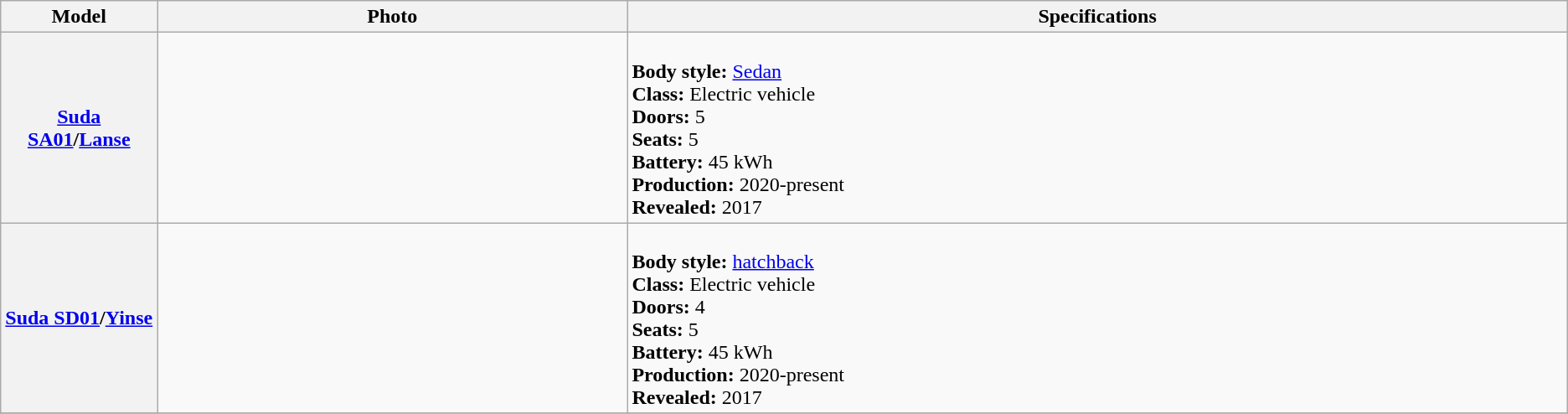<table class="wikitable">
<tr>
<th width=10%>Model</th>
<th width=30%>Photo</th>
<th width=100%>Specifications</th>
</tr>
<tr>
<th><a href='#'>Suda SA01</a>/<a href='#'>Lanse</a></th>
<td></td>
<td><br><strong>Body style:</strong> <a href='#'>Sedan</a><br><strong>Class:</strong> Electric vehicle<br><strong>Doors:</strong> 5<br><strong>Seats:</strong> 5<br><strong>Battery:</strong> 45 kWh<br><strong>Production:</strong> 2020-present<br><strong>Revealed:</strong> 2017</td>
</tr>
<tr>
<th><a href='#'>Suda SD01</a>/<a href='#'>Yinse</a></th>
<td></td>
<td><br><strong>Body style:</strong> <a href='#'>hatchback</a><br><strong>Class:</strong> Electric vehicle<br><strong>Doors:</strong> 4<br><strong>Seats:</strong> 5<br><strong>Battery:</strong>  45 kWh<br><strong>Production:</strong> 2020-present<br><strong>Revealed:</strong> 2017</td>
</tr>
<tr>
</tr>
</table>
